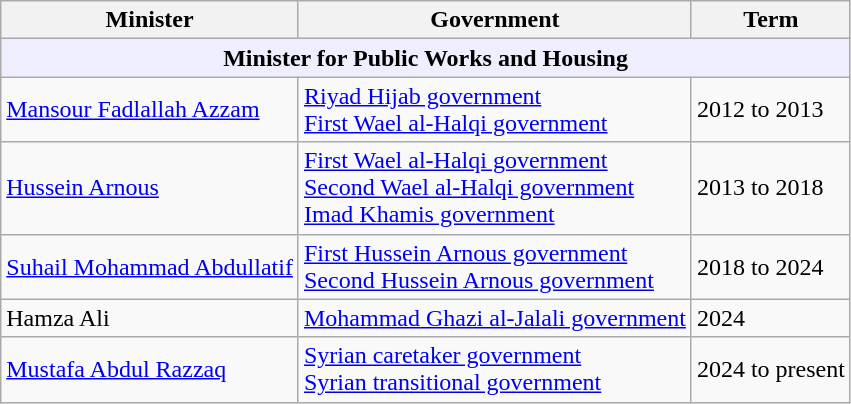<table class="wikitable">
<tr>
<th>Minister</th>
<th>Government</th>
<th>Term</th>
</tr>
<tr>
<th style="background:#EEEEFF" colspan="6">Minister for Public Works and Housing</th>
</tr>
<tr>
<td><a href='#'>Mansour Fadlallah Azzam</a></td>
<td><a href='#'>Riyad Hijab government</a><br><a href='#'>First Wael al-Halqi government</a></td>
<td>2012 to 2013</td>
</tr>
<tr>
<td><a href='#'>Hussein Arnous</a></td>
<td><a href='#'>First Wael al-Halqi government</a><br><a href='#'>Second Wael al-Halqi government</a><br><a href='#'>Imad Khamis government</a></td>
<td>2013 to 2018</td>
</tr>
<tr>
<td><a href='#'>Suhail Mohammad Abdullatif</a></td>
<td><a href='#'>First Hussein Arnous government</a><br><a href='#'>Second Hussein Arnous government</a></td>
<td>2018 to 2024</td>
</tr>
<tr>
<td>Hamza Ali</td>
<td><a href='#'>Mohammad Ghazi al-Jalali government</a></td>
<td>2024</td>
</tr>
<tr>
<td><a href='#'>Mustafa Abdul Razzaq</a></td>
<td><a href='#'>Syrian caretaker government</a><br><a href='#'>Syrian transitional government</a></td>
<td>2024 to present</td>
</tr>
</table>
